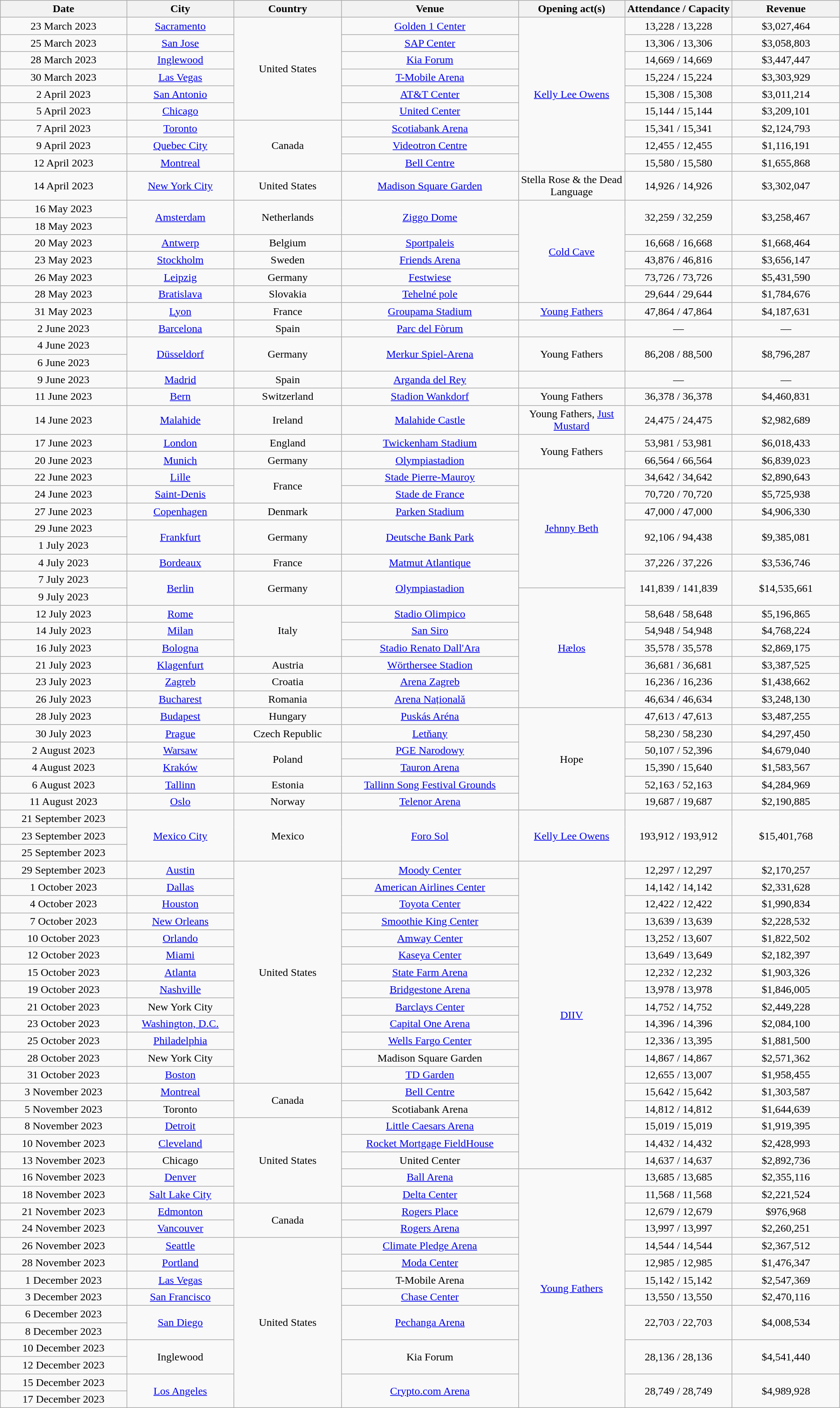<table class="wikitable plainrowheaders" style="text-align:center;">
<tr>
<th scope="col" style="width:12em;">Date</th>
<th scope="col" style="width:10em;">City</th>
<th scope="col" style="width:10em;">Country</th>
<th scope="col" style="width:17em;">Venue</th>
<th scope="col" style="width:10em;">Opening act(s)</th>
<th scope="col" style="width:10em;">Attendance / Capacity</th>
<th scope="col" style="width:10em;">Revenue</th>
</tr>
<tr>
<td>23 March 2023</td>
<td><a href='#'>Sacramento</a></td>
<td rowspan="6">United States</td>
<td><a href='#'>Golden 1 Center</a></td>
<td rowspan="9"><a href='#'>Kelly Lee Owens</a></td>
<td>13,228 / 13,228</td>
<td>$3,027,464</td>
</tr>
<tr>
<td>25 March 2023</td>
<td><a href='#'>San Jose</a></td>
<td><a href='#'>SAP Center</a></td>
<td>13,306 / 13,306</td>
<td>$3,058,803</td>
</tr>
<tr>
<td>28 March 2023</td>
<td><a href='#'>Inglewood</a></td>
<td><a href='#'>Kia Forum</a></td>
<td>14,669 / 14,669</td>
<td>$3,447,447</td>
</tr>
<tr>
<td>30 March 2023</td>
<td><a href='#'>Las Vegas</a></td>
<td><a href='#'>T-Mobile Arena</a></td>
<td>15,224 / 15,224</td>
<td>$3,303,929</td>
</tr>
<tr>
<td>2 April 2023</td>
<td><a href='#'>San Antonio</a></td>
<td><a href='#'>AT&T Center</a></td>
<td>15,308 / 15,308</td>
<td>$3,011,214</td>
</tr>
<tr>
<td>5 April 2023</td>
<td><a href='#'>Chicago</a></td>
<td><a href='#'>United Center</a></td>
<td>15,144 / 15,144</td>
<td>$3,209,101</td>
</tr>
<tr>
<td>7 April 2023</td>
<td><a href='#'>Toronto</a></td>
<td rowspan="3">Canada</td>
<td><a href='#'>Scotiabank Arena</a></td>
<td>15,341 / 15,341</td>
<td>$2,124,793</td>
</tr>
<tr>
<td>9 April 2023</td>
<td><a href='#'>Quebec City</a></td>
<td><a href='#'>Videotron Centre</a></td>
<td>12,455 / 12,455</td>
<td>$1,116,191</td>
</tr>
<tr>
<td>12 April 2023</td>
<td><a href='#'>Montreal</a></td>
<td><a href='#'>Bell Centre</a></td>
<td>15,580 / 15,580</td>
<td>$1,655,868</td>
</tr>
<tr>
<td>14 April 2023</td>
<td><a href='#'>New York City</a></td>
<td>United States</td>
<td><a href='#'>Madison Square Garden</a></td>
<td>Stella Rose & the Dead Language</td>
<td>14,926 / 14,926</td>
<td>$3,302,047</td>
</tr>
<tr>
<td>16 May 2023</td>
<td rowspan="2"><a href='#'>Amsterdam</a></td>
<td rowspan="2">Netherlands</td>
<td rowspan="2"><a href='#'>Ziggo Dome</a></td>
<td rowspan="6"><a href='#'>Cold Cave</a></td>
<td rowspan="2">32,259 / 32,259</td>
<td rowspan="2">$3,258,467</td>
</tr>
<tr>
<td>18 May 2023</td>
</tr>
<tr>
<td>20 May 2023</td>
<td><a href='#'>Antwerp</a></td>
<td>Belgium</td>
<td><a href='#'>Sportpaleis</a></td>
<td>16,668 / 16,668</td>
<td>$1,668,464</td>
</tr>
<tr>
<td>23 May 2023</td>
<td><a href='#'>Stockholm</a></td>
<td>Sweden</td>
<td><a href='#'>Friends Arena</a></td>
<td>43,876 / 46,816</td>
<td>$3,656,147</td>
</tr>
<tr>
<td>26 May 2023</td>
<td><a href='#'>Leipzig</a></td>
<td>Germany</td>
<td><a href='#'>Festwiese</a></td>
<td>73,726 / 73,726</td>
<td>$5,431,590</td>
</tr>
<tr>
<td>28 May 2023</td>
<td><a href='#'>Bratislava</a></td>
<td>Slovakia</td>
<td><a href='#'>Tehelné pole</a></td>
<td>29,644 / 29,644</td>
<td>$1,784,676</td>
</tr>
<tr>
<td>31 May 2023</td>
<td><a href='#'>Lyon</a></td>
<td>France</td>
<td><a href='#'>Groupama Stadium</a></td>
<td><a href='#'>Young Fathers</a></td>
<td>47,864 / 47,864</td>
<td>$4,187,631</td>
</tr>
<tr>
<td>2 June 2023</td>
<td><a href='#'>Barcelona</a></td>
<td>Spain</td>
<td><a href='#'>Parc del Fòrum</a></td>
<td></td>
<td>––</td>
<td>––</td>
</tr>
<tr>
<td>4 June 2023</td>
<td rowspan="2"><a href='#'>Düsseldorf</a></td>
<td rowspan="2">Germany</td>
<td rowspan="2"><a href='#'>Merkur Spiel-Arena</a></td>
<td rowspan="2">Young Fathers</td>
<td rowspan="2">86,208 / 88,500</td>
<td rowspan="2">$8,796,287</td>
</tr>
<tr>
<td>6 June 2023</td>
</tr>
<tr>
<td>9 June 2023</td>
<td><a href='#'>Madrid</a></td>
<td>Spain</td>
<td><a href='#'>Arganda del Rey</a></td>
<td></td>
<td>––</td>
<td>––</td>
</tr>
<tr>
<td>11 June 2023</td>
<td><a href='#'>Bern</a></td>
<td>Switzerland</td>
<td><a href='#'>Stadion Wankdorf</a></td>
<td>Young Fathers</td>
<td>36,378 / 36,378</td>
<td>$4,460,831</td>
</tr>
<tr>
<td>14 June 2023</td>
<td><a href='#'>Malahide</a></td>
<td>Ireland</td>
<td><a href='#'>Malahide Castle</a></td>
<td>Young Fathers, <a href='#'>Just Mustard</a></td>
<td>24,475 / 24,475</td>
<td>$2,982,689</td>
</tr>
<tr>
<td>17 June 2023</td>
<td><a href='#'>London</a></td>
<td>England</td>
<td><a href='#'>Twickenham Stadium</a></td>
<td rowspan="2">Young Fathers</td>
<td>53,981 / 53,981</td>
<td>$6,018,433</td>
</tr>
<tr>
<td>20 June 2023</td>
<td><a href='#'>Munich</a></td>
<td>Germany</td>
<td><a href='#'>Olympiastadion</a></td>
<td>66,564 / 66,564</td>
<td>$6,839,023</td>
</tr>
<tr>
<td>22 June 2023</td>
<td><a href='#'>Lille</a></td>
<td rowspan="2">France</td>
<td><a href='#'>Stade Pierre-Mauroy</a></td>
<td rowspan="7"><a href='#'>Jehnny Beth</a></td>
<td>34,642 / 34,642</td>
<td>$2,890,643</td>
</tr>
<tr>
<td>24 June 2023</td>
<td><a href='#'>Saint-Denis</a></td>
<td><a href='#'>Stade de France</a></td>
<td>70,720 / 70,720</td>
<td>$5,725,938</td>
</tr>
<tr>
<td>27 June 2023</td>
<td><a href='#'>Copenhagen</a></td>
<td>Denmark</td>
<td><a href='#'>Parken Stadium</a></td>
<td>47,000 / 47,000</td>
<td>$4,906,330</td>
</tr>
<tr>
<td>29 June 2023</td>
<td rowspan="2"><a href='#'>Frankfurt</a></td>
<td rowspan="2">Germany</td>
<td rowspan="2"><a href='#'>Deutsche Bank Park</a></td>
<td rowspan="2">92,106 / 94,438</td>
<td rowspan="2">$9,385,081</td>
</tr>
<tr>
<td>1 July 2023</td>
</tr>
<tr>
<td>4 July 2023</td>
<td><a href='#'>Bordeaux</a></td>
<td>France</td>
<td><a href='#'>Matmut Atlantique</a></td>
<td>37,226 / 37,226</td>
<td>$3,536,746</td>
</tr>
<tr>
<td>7 July 2023</td>
<td rowspan="2"><a href='#'>Berlin</a></td>
<td rowspan="2">Germany</td>
<td rowspan="2"><a href='#'>Olympiastadion</a></td>
<td rowspan="2">141,839 / 141,839</td>
<td rowspan="2">$14,535,661</td>
</tr>
<tr>
<td>9 July 2023</td>
<td rowspan="7"><a href='#'>Hælos</a></td>
</tr>
<tr>
<td>12 July 2023</td>
<td><a href='#'>Rome</a></td>
<td rowspan="3">Italy</td>
<td><a href='#'>Stadio Olimpico</a></td>
<td>58,648 / 58,648</td>
<td>$5,196,865</td>
</tr>
<tr>
<td>14 July 2023</td>
<td><a href='#'>Milan</a></td>
<td><a href='#'>San Siro</a></td>
<td>54,948 / 54,948</td>
<td>$4,768,224</td>
</tr>
<tr>
<td>16 July 2023</td>
<td><a href='#'>Bologna</a></td>
<td><a href='#'>Stadio Renato Dall'Ara</a></td>
<td>35,578 / 35,578</td>
<td>$2,869,175</td>
</tr>
<tr>
<td>21 July 2023</td>
<td><a href='#'>Klagenfurt</a></td>
<td>Austria</td>
<td><a href='#'>Wörthersee Stadion</a></td>
<td>36,681 / 36,681</td>
<td>$3,387,525</td>
</tr>
<tr>
<td>23 July 2023</td>
<td><a href='#'>Zagreb</a></td>
<td>Croatia</td>
<td><a href='#'>Arena Zagreb</a></td>
<td>16,236 / 16,236</td>
<td>$1,438,662</td>
</tr>
<tr>
<td>26 July 2023</td>
<td><a href='#'>Bucharest</a></td>
<td>Romania</td>
<td><a href='#'>Arena Națională</a></td>
<td>46,634 / 46,634</td>
<td>$3,248,130</td>
</tr>
<tr>
<td>28 July 2023</td>
<td><a href='#'>Budapest</a></td>
<td>Hungary</td>
<td><a href='#'>Puskás Aréna</a></td>
<td rowspan="6">Hope</td>
<td>47,613 / 47,613</td>
<td>$3,487,255</td>
</tr>
<tr>
<td>30 July 2023</td>
<td><a href='#'>Prague</a></td>
<td>Czech Republic</td>
<td><a href='#'>Letňany</a></td>
<td>58,230 / 58,230</td>
<td>$4,297,450</td>
</tr>
<tr>
<td>2 August 2023</td>
<td><a href='#'>Warsaw</a></td>
<td rowspan="2">Poland</td>
<td><a href='#'>PGE Narodowy</a></td>
<td>50,107 / 52,396</td>
<td>$4,679,040</td>
</tr>
<tr>
<td>4 August 2023</td>
<td><a href='#'>Kraków</a></td>
<td><a href='#'>Tauron Arena</a></td>
<td>15,390 / 15,640</td>
<td>$1,583,567</td>
</tr>
<tr>
<td>6 August 2023</td>
<td><a href='#'>Tallinn</a></td>
<td>Estonia</td>
<td><a href='#'>Tallinn Song Festival Grounds</a></td>
<td>52,163 / 52,163</td>
<td>$4,284,969</td>
</tr>
<tr>
<td>11 August 2023</td>
<td><a href='#'>Oslo</a></td>
<td>Norway</td>
<td><a href='#'>Telenor Arena</a></td>
<td>19,687 / 19,687</td>
<td>$2,190,885</td>
</tr>
<tr>
<td>21 September 2023</td>
<td rowspan="3"><a href='#'>Mexico City</a></td>
<td rowspan="3">Mexico</td>
<td rowspan="3"><a href='#'>Foro Sol</a></td>
<td rowspan="3"><a href='#'>Kelly Lee Owens</a></td>
<td rowspan="3">193,912 / 193,912</td>
<td rowspan="3">$15,401,768</td>
</tr>
<tr>
<td>23 September 2023</td>
</tr>
<tr>
<td>25 September 2023</td>
</tr>
<tr>
<td>29 September 2023</td>
<td><a href='#'>Austin</a></td>
<td rowspan="13">United States</td>
<td><a href='#'>Moody Center</a></td>
<td rowspan="18"><a href='#'>DIIV</a></td>
<td>12,297 / 12,297</td>
<td>$2,170,257</td>
</tr>
<tr>
<td>1 October 2023</td>
<td><a href='#'>Dallas</a></td>
<td><a href='#'>American Airlines Center</a></td>
<td>14,142 / 14,142</td>
<td>$2,331,628</td>
</tr>
<tr>
<td>4 October 2023</td>
<td><a href='#'>Houston</a></td>
<td><a href='#'>Toyota Center</a></td>
<td>12,422 / 12,422</td>
<td>$1,990,834</td>
</tr>
<tr>
<td>7 October 2023</td>
<td><a href='#'>New Orleans</a></td>
<td><a href='#'>Smoothie King Center</a></td>
<td>13,639 / 13,639</td>
<td>$2,228,532</td>
</tr>
<tr>
<td>10 October 2023</td>
<td><a href='#'>Orlando</a></td>
<td><a href='#'>Amway Center</a></td>
<td>13,252 / 13,607</td>
<td>$1,822,502</td>
</tr>
<tr>
<td>12 October 2023</td>
<td><a href='#'>Miami</a></td>
<td><a href='#'>Kaseya Center</a></td>
<td>13,649 / 13,649</td>
<td>$2,182,397</td>
</tr>
<tr>
<td>15 October 2023</td>
<td><a href='#'>Atlanta</a></td>
<td><a href='#'>State Farm Arena</a></td>
<td>12,232 / 12,232</td>
<td>$1,903,326</td>
</tr>
<tr>
<td>19 October 2023</td>
<td><a href='#'>Nashville</a></td>
<td><a href='#'>Bridgestone Arena</a></td>
<td>13,978 / 13,978</td>
<td>$1,846,005</td>
</tr>
<tr>
<td>21 October 2023</td>
<td>New York City</td>
<td><a href='#'>Barclays Center</a></td>
<td>14,752 / 14,752</td>
<td>$2,449,228</td>
</tr>
<tr>
<td>23 October 2023</td>
<td><a href='#'>Washington, D.C.</a></td>
<td><a href='#'>Capital One Arena</a></td>
<td>14,396 / 14,396</td>
<td>$2,084,100</td>
</tr>
<tr>
<td>25 October 2023</td>
<td><a href='#'>Philadelphia</a></td>
<td><a href='#'>Wells Fargo Center</a></td>
<td>12,336 / 13,395</td>
<td>$1,881,500</td>
</tr>
<tr>
<td>28 October 2023</td>
<td>New York City</td>
<td>Madison Square Garden</td>
<td>14,867 / 14,867</td>
<td>$2,571,362</td>
</tr>
<tr>
<td>31 October 2023</td>
<td><a href='#'>Boston</a></td>
<td><a href='#'>TD Garden</a></td>
<td>12,655 / 13,007</td>
<td>$1,958,455</td>
</tr>
<tr>
<td>3 November 2023</td>
<td><a href='#'>Montreal</a></td>
<td rowspan="2">Canada</td>
<td><a href='#'>Bell Centre</a></td>
<td>15,642 / 15,642</td>
<td>$1,303,587</td>
</tr>
<tr>
<td>5 November 2023</td>
<td>Toronto</td>
<td>Scotiabank Arena</td>
<td>14,812 / 14,812</td>
<td>$1,644,639</td>
</tr>
<tr>
<td>8 November 2023</td>
<td><a href='#'>Detroit</a></td>
<td rowspan="5">United States</td>
<td><a href='#'>Little Caesars Arena</a></td>
<td>15,019 / 15,019</td>
<td>$1,919,395</td>
</tr>
<tr>
<td>10 November 2023</td>
<td><a href='#'>Cleveland</a></td>
<td><a href='#'>Rocket Mortgage FieldHouse</a></td>
<td>14,432 / 14,432</td>
<td>$2,428,993</td>
</tr>
<tr>
<td>13 November 2023</td>
<td>Chicago</td>
<td>United Center</td>
<td>14,637 / 14,637</td>
<td>$2,892,736</td>
</tr>
<tr>
<td>16 November 2023</td>
<td><a href='#'>Denver</a></td>
<td><a href='#'>Ball Arena</a></td>
<td rowspan="14"><a href='#'>Young Fathers</a></td>
<td>13,685 / 13,685</td>
<td>$2,355,116</td>
</tr>
<tr>
<td>18 November 2023</td>
<td><a href='#'>Salt Lake City</a></td>
<td><a href='#'>Delta Center</a></td>
<td>11,568 / 11,568</td>
<td>$2,221,524</td>
</tr>
<tr>
<td>21 November 2023</td>
<td><a href='#'>Edmonton</a></td>
<td rowspan="2">Canada</td>
<td><a href='#'>Rogers Place</a></td>
<td>12,679 / 12,679</td>
<td>$976,968</td>
</tr>
<tr>
<td>24 November 2023</td>
<td><a href='#'>Vancouver</a></td>
<td><a href='#'>Rogers Arena</a></td>
<td>13,997 / 13,997</td>
<td>$2,260,251</td>
</tr>
<tr>
<td>26 November 2023</td>
<td><a href='#'>Seattle</a></td>
<td rowspan="10">United States</td>
<td><a href='#'>Climate Pledge Arena</a></td>
<td>14,544 / 14,544</td>
<td>$2,367,512</td>
</tr>
<tr>
<td>28 November 2023</td>
<td><a href='#'>Portland</a></td>
<td><a href='#'>Moda Center</a></td>
<td>12,985 / 12,985</td>
<td>$1,476,347</td>
</tr>
<tr>
<td>1 December 2023</td>
<td><a href='#'>Las Vegas</a></td>
<td>T-Mobile Arena</td>
<td>15,142 / 15,142</td>
<td>$2,547,369</td>
</tr>
<tr>
<td>3 December 2023</td>
<td><a href='#'>San Francisco</a></td>
<td><a href='#'>Chase Center</a></td>
<td>13,550 / 13,550</td>
<td>$2,470,116</td>
</tr>
<tr>
<td>6 December 2023</td>
<td rowspan="2"><a href='#'>San Diego</a></td>
<td rowspan="2"><a href='#'>Pechanga Arena</a></td>
<td rowspan="2">22,703 / 22,703</td>
<td rowspan="2">$4,008,534</td>
</tr>
<tr>
<td>8 December 2023</td>
</tr>
<tr>
<td>10 December 2023</td>
<td rowspan="2">Inglewood</td>
<td rowspan="2">Kia Forum</td>
<td rowspan="2">28,136 / 28,136</td>
<td rowspan="2">$4,541,440</td>
</tr>
<tr>
<td>12 December 2023</td>
</tr>
<tr>
<td>15 December 2023</td>
<td rowspan="2"><a href='#'>Los Angeles</a></td>
<td rowspan="2"><a href='#'>Crypto.com Arena</a></td>
<td rowspan="2">28,749 / 28,749</td>
<td rowspan="2">$4,989,928</td>
</tr>
<tr>
<td>17 December 2023</td>
</tr>
</table>
